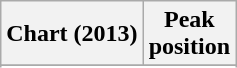<table class="wikitable sortable plainrowheaders">
<tr>
<th scope="col">Chart (2013)</th>
<th scope="col">Peak<br>position</th>
</tr>
<tr>
</tr>
<tr>
</tr>
<tr>
</tr>
</table>
